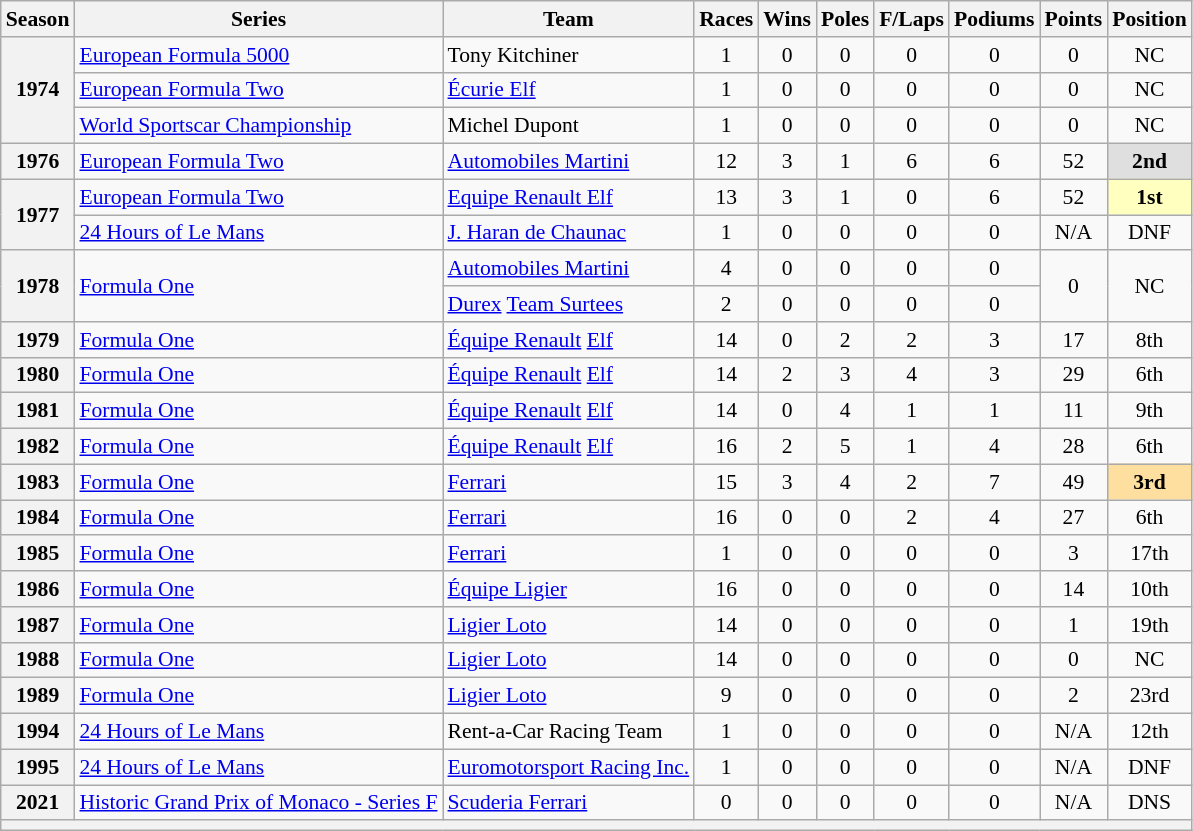<table class="wikitable" style="font-size: 90%; text-align:center">
<tr>
<th>Season</th>
<th>Series</th>
<th>Team</th>
<th>Races</th>
<th>Wins</th>
<th>Poles</th>
<th>F/Laps</th>
<th>Podiums</th>
<th>Points</th>
<th>Position</th>
</tr>
<tr>
<th rowspan=3>1974</th>
<td align=left><a href='#'>European Formula 5000</a></td>
<td align=left>Tony Kitchiner</td>
<td>1</td>
<td>0</td>
<td>0</td>
<td>0</td>
<td>0</td>
<td>0</td>
<td>NC</td>
</tr>
<tr>
<td align=left><a href='#'>European Formula Two</a></td>
<td align=left><a href='#'>Écurie Elf</a></td>
<td>1</td>
<td>0</td>
<td>0</td>
<td>0</td>
<td>0</td>
<td>0</td>
<td>NC</td>
</tr>
<tr>
<td align=left><a href='#'>World Sportscar Championship</a></td>
<td align=left>Michel Dupont</td>
<td>1</td>
<td>0</td>
<td>0</td>
<td>0</td>
<td>0</td>
<td>0</td>
<td>NC</td>
</tr>
<tr>
<th>1976</th>
<td align=left><a href='#'>European Formula Two</a></td>
<td align=left><a href='#'>Automobiles Martini</a></td>
<td>12</td>
<td>3</td>
<td>1</td>
<td>6</td>
<td>6</td>
<td>52</td>
<td style="background:#DFDFDF"><strong>2nd</strong></td>
</tr>
<tr>
<th rowspan=2>1977</th>
<td align=left><a href='#'>European Formula Two</a></td>
<td align=left><a href='#'>Equipe Renault Elf</a></td>
<td>13</td>
<td>3</td>
<td>1</td>
<td>0</td>
<td>6</td>
<td>52</td>
<td style="background:#FFFFBF"><strong>1st</strong></td>
</tr>
<tr>
<td align=left><a href='#'>24 Hours of Le Mans</a></td>
<td align=left><a href='#'>J. Haran de Chaunac</a></td>
<td>1</td>
<td>0</td>
<td>0</td>
<td>0</td>
<td>0</td>
<td>N/A</td>
<td>DNF</td>
</tr>
<tr>
<th rowspan=2>1978</th>
<td rowspan="2" style="text-align:left"><a href='#'>Formula One</a></td>
<td align=left><a href='#'>Automobiles Martini</a></td>
<td>4</td>
<td>0</td>
<td>0</td>
<td>0</td>
<td>0</td>
<td rowspan=2>0</td>
<td rowspan=2>NC</td>
</tr>
<tr>
<td align=left><a href='#'>Durex</a> <a href='#'>Team Surtees</a></td>
<td>2</td>
<td>0</td>
<td>0</td>
<td>0</td>
<td>0</td>
</tr>
<tr>
<th>1979</th>
<td align=left><a href='#'>Formula One</a></td>
<td align=left><a href='#'>Équipe Renault</a> <a href='#'>Elf</a></td>
<td>14</td>
<td>0</td>
<td>2</td>
<td>2</td>
<td>3</td>
<td>17</td>
<td>8th</td>
</tr>
<tr>
<th>1980</th>
<td align=left><a href='#'>Formula One</a></td>
<td align=left><a href='#'>Équipe Renault</a> <a href='#'>Elf</a></td>
<td>14</td>
<td>2</td>
<td>3</td>
<td>4</td>
<td>3</td>
<td>29</td>
<td>6th</td>
</tr>
<tr>
<th>1981</th>
<td align=left><a href='#'>Formula One</a></td>
<td align=left><a href='#'>Équipe Renault</a> <a href='#'>Elf</a></td>
<td>14</td>
<td>0</td>
<td>4</td>
<td>1</td>
<td>1</td>
<td>11</td>
<td>9th</td>
</tr>
<tr>
<th>1982</th>
<td align=left><a href='#'>Formula One</a></td>
<td align=left><a href='#'>Équipe Renault</a> <a href='#'>Elf</a></td>
<td>16</td>
<td>2</td>
<td>5</td>
<td>1</td>
<td>4</td>
<td>28</td>
<td>6th</td>
</tr>
<tr>
<th>1983</th>
<td align=left><a href='#'>Formula One</a></td>
<td align=left><a href='#'>Ferrari</a></td>
<td>15</td>
<td>3</td>
<td>4</td>
<td>2</td>
<td>7</td>
<td>49</td>
<td style="background:#FFDF9F"><strong>3rd</strong></td>
</tr>
<tr>
<th>1984</th>
<td align=left><a href='#'>Formula One</a></td>
<td align=left><a href='#'>Ferrari</a></td>
<td>16</td>
<td>0</td>
<td>0</td>
<td>2</td>
<td>4</td>
<td>27</td>
<td>6th</td>
</tr>
<tr>
<th>1985</th>
<td align=left><a href='#'>Formula One</a></td>
<td align=left><a href='#'>Ferrari</a></td>
<td>1</td>
<td>0</td>
<td>0</td>
<td>0</td>
<td>0</td>
<td>3</td>
<td>17th</td>
</tr>
<tr>
<th>1986</th>
<td align=left><a href='#'>Formula One</a></td>
<td align=left><a href='#'>Équipe Ligier</a></td>
<td>16</td>
<td>0</td>
<td>0</td>
<td>0</td>
<td>0</td>
<td>14</td>
<td>10th</td>
</tr>
<tr>
<th>1987</th>
<td align=left><a href='#'>Formula One</a></td>
<td align=left><a href='#'>Ligier Loto</a></td>
<td>14</td>
<td>0</td>
<td>0</td>
<td>0</td>
<td>0</td>
<td>1</td>
<td>19th</td>
</tr>
<tr>
<th>1988</th>
<td align=left><a href='#'>Formula One</a></td>
<td align=left><a href='#'>Ligier Loto</a></td>
<td>14</td>
<td>0</td>
<td>0</td>
<td>0</td>
<td>0</td>
<td>0</td>
<td>NC</td>
</tr>
<tr>
<th>1989</th>
<td align=left><a href='#'>Formula One</a></td>
<td align=left><a href='#'>Ligier Loto</a></td>
<td>9</td>
<td>0</td>
<td>0</td>
<td>0</td>
<td>0</td>
<td>2</td>
<td>23rd</td>
</tr>
<tr>
<th>1994</th>
<td align=left><a href='#'>24 Hours of Le Mans</a></td>
<td align=left>Rent-a-Car Racing Team</td>
<td>1</td>
<td>0</td>
<td>0</td>
<td>0</td>
<td>0</td>
<td>N/A</td>
<td>12th</td>
</tr>
<tr>
<th>1995</th>
<td align=left><a href='#'>24 Hours of Le Mans</a></td>
<td align=left nowrap><a href='#'>Euromotorsport Racing Inc.</a></td>
<td>1</td>
<td>0</td>
<td>0</td>
<td>0</td>
<td>0</td>
<td>N/A</td>
<td>DNF</td>
</tr>
<tr>
<th>2021</th>
<td align=left nowrap><a href='#'>Historic Grand Prix of Monaco - Series F</a></td>
<td align=left><a href='#'>Scuderia Ferrari</a></td>
<td>0</td>
<td>0</td>
<td>0</td>
<td>0</td>
<td>0</td>
<td>N/A</td>
<td>DNS</td>
</tr>
<tr>
<th colspan="10"></th>
</tr>
</table>
